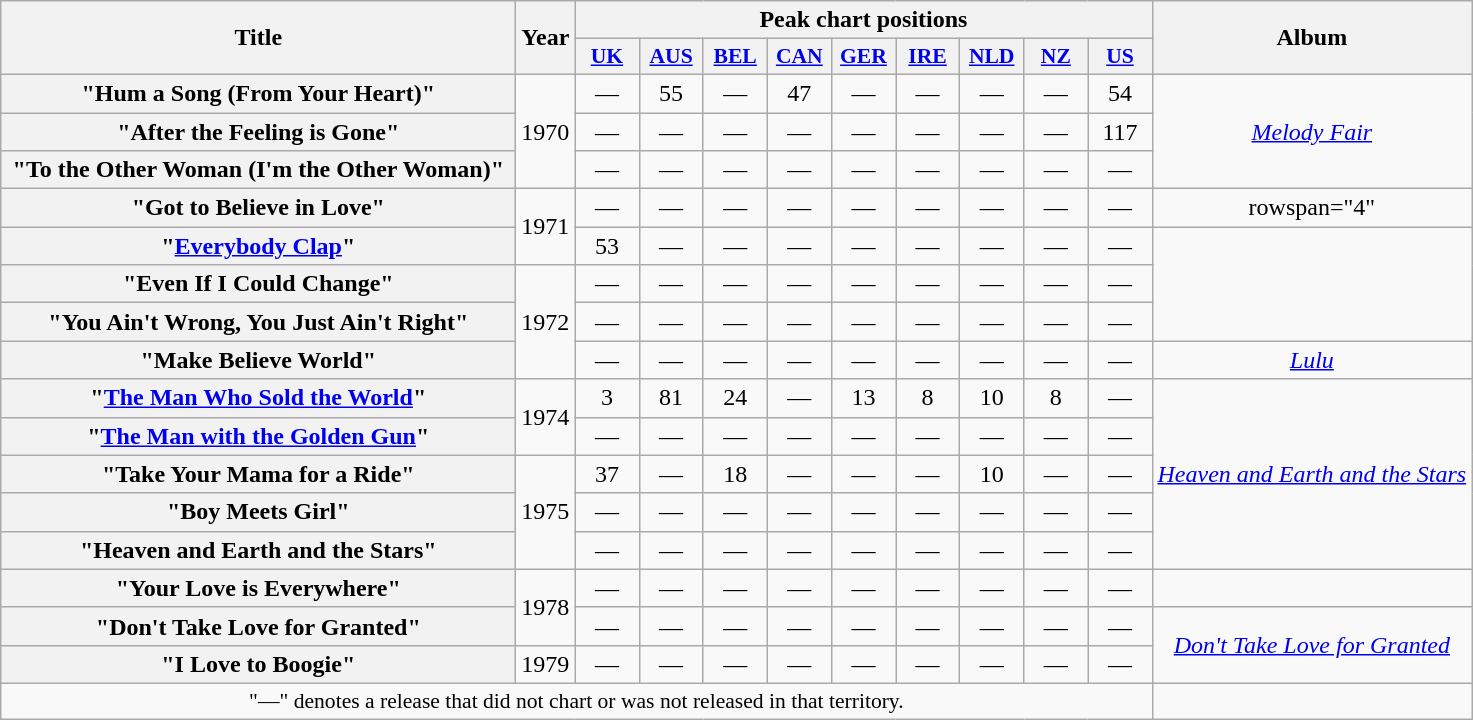<table class="wikitable plainrowheaders" style="text-align:center;">
<tr>
<th scope="col" rowspan="2" style="width:21em;">Title</th>
<th scope="col" rowspan="2">Year</th>
<th scope="col" colspan="9">Peak chart positions</th>
<th scope="col" rowspan="2">Album</th>
</tr>
<tr>
<th style="width:2.5em;font-size:90%"><a href='#'>UK</a><br></th>
<th style="width:2.5em;font-size:90%"><a href='#'>AUS</a><br></th>
<th style="width:2.5em;font-size:90%"><a href='#'>BEL</a></th>
<th style="width:2.5em;font-size:90%"><a href='#'>CAN</a></th>
<th style="width:2.5em;font-size:90%"><a href='#'>GER</a></th>
<th style="width:2.5em;font-size:90%"><a href='#'>IRE</a></th>
<th style="width:2.5em;font-size:90%"><a href='#'>NLD</a></th>
<th style="width:2.5em;font-size:90%"><a href='#'>NZ</a></th>
<th style="width:2.5em;font-size:90%"><a href='#'>US</a><br></th>
</tr>
<tr>
<th scope="row">"Hum a Song (From Your Heart)"<br></th>
<td rowspan="3">1970</td>
<td>—</td>
<td>55</td>
<td>—</td>
<td>47</td>
<td>—</td>
<td>—</td>
<td>—</td>
<td>—</td>
<td>54</td>
<td rowspan="3"><em><a href='#'>Melody Fair</a></em></td>
</tr>
<tr>
<th scope="row">"After the Feeling is Gone"<br></th>
<td>—</td>
<td>—</td>
<td>—</td>
<td>—</td>
<td>—</td>
<td>—</td>
<td>—</td>
<td>—</td>
<td>117</td>
</tr>
<tr>
<th scope="row">"To the Other Woman (I'm the Other Woman)"<br></th>
<td>—</td>
<td>—</td>
<td>—</td>
<td>—</td>
<td>—</td>
<td>—</td>
<td>—</td>
<td>—</td>
<td>—</td>
</tr>
<tr>
<th scope="row">"Got to Believe in Love"</th>
<td rowspan="2">1971</td>
<td>—</td>
<td>—</td>
<td>—</td>
<td>—</td>
<td>—</td>
<td>—</td>
<td>—</td>
<td>—</td>
<td>—</td>
<td>rowspan="4" </td>
</tr>
<tr>
<th scope="row">"<a href='#'>Everybody Clap</a>"</th>
<td>53</td>
<td>—</td>
<td>—</td>
<td>—</td>
<td>—</td>
<td>—</td>
<td>—</td>
<td>—</td>
<td>—</td>
</tr>
<tr>
<th scope="row">"Even If I Could Change"</th>
<td rowspan="3">1972</td>
<td>—</td>
<td>—</td>
<td>—</td>
<td>—</td>
<td>—</td>
<td>—</td>
<td>—</td>
<td>—</td>
<td>—</td>
</tr>
<tr>
<th scope="row">"You Ain't Wrong, You Just Ain't Right"</th>
<td>—</td>
<td>—</td>
<td>—</td>
<td>—</td>
<td>—</td>
<td>—</td>
<td>—</td>
<td>—</td>
<td>—</td>
</tr>
<tr>
<th scope="row">"Make Believe World"</th>
<td>—</td>
<td>—</td>
<td>—</td>
<td>—</td>
<td>—</td>
<td>—</td>
<td>—</td>
<td>—</td>
<td>—</td>
<td><em><a href='#'>Lulu</a></em></td>
</tr>
<tr>
<th scope="row">"<a href='#'>The Man Who Sold the World</a>"</th>
<td rowspan="2">1974</td>
<td>3</td>
<td>81</td>
<td>24</td>
<td>—</td>
<td>13</td>
<td>8</td>
<td>10</td>
<td>8</td>
<td>—</td>
<td rowspan="5"><em><a href='#'>Heaven and Earth and the Stars</a></em></td>
</tr>
<tr>
<th scope="row">"<a href='#'>The Man with the Golden Gun</a>"</th>
<td>—</td>
<td>—</td>
<td>—</td>
<td>—</td>
<td>—</td>
<td>—</td>
<td>—</td>
<td>—</td>
<td>—</td>
</tr>
<tr>
<th scope="row">"Take Your Mama for a Ride"</th>
<td rowspan="3">1975</td>
<td>37</td>
<td>—</td>
<td>18</td>
<td>—</td>
<td>—</td>
<td>—</td>
<td>10</td>
<td>—</td>
<td>—</td>
</tr>
<tr>
<th scope="row">"Boy Meets Girl"</th>
<td>—</td>
<td>—</td>
<td>—</td>
<td>—</td>
<td>—</td>
<td>—</td>
<td>—</td>
<td>—</td>
<td>—</td>
</tr>
<tr>
<th scope="row">"Heaven and Earth and the Stars"</th>
<td>—</td>
<td>—</td>
<td>—</td>
<td>—</td>
<td>—</td>
<td>—</td>
<td>—</td>
<td>—</td>
<td>—</td>
</tr>
<tr>
<th scope="row">"Your Love is Everywhere"</th>
<td rowspan="2">1978</td>
<td>—</td>
<td>—</td>
<td>—</td>
<td>—</td>
<td>—</td>
<td>—</td>
<td>—</td>
<td>—</td>
<td>—</td>
<td></td>
</tr>
<tr>
<th scope="row">"Don't Take Love for Granted"</th>
<td>—</td>
<td>—</td>
<td>—</td>
<td>—</td>
<td>—</td>
<td>—</td>
<td>—</td>
<td>—</td>
<td>—</td>
<td rowspan="2"><em><a href='#'>Don't Take Love for Granted</a></em></td>
</tr>
<tr>
<th scope="row">"I Love to Boogie"</th>
<td>1979</td>
<td>—</td>
<td>—</td>
<td>—</td>
<td>—</td>
<td>—</td>
<td>—</td>
<td>—</td>
<td>—</td>
<td>—</td>
</tr>
<tr>
<td colspan="11" style="font-size:90%">"—" denotes a release that did not chart or was not released in that territory.</td>
</tr>
</table>
